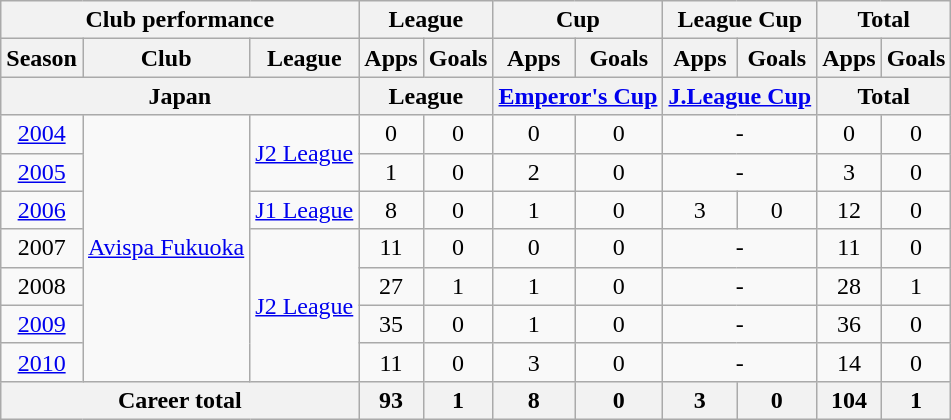<table class="wikitable" style="text-align:center">
<tr>
<th colspan=3>Club performance</th>
<th colspan=2>League</th>
<th colspan=2>Cup</th>
<th colspan=2>League Cup</th>
<th colspan=2>Total</th>
</tr>
<tr>
<th>Season</th>
<th>Club</th>
<th>League</th>
<th>Apps</th>
<th>Goals</th>
<th>Apps</th>
<th>Goals</th>
<th>Apps</th>
<th>Goals</th>
<th>Apps</th>
<th>Goals</th>
</tr>
<tr>
<th colspan=3>Japan</th>
<th colspan=2>League</th>
<th colspan=2><a href='#'>Emperor's Cup</a></th>
<th colspan=2><a href='#'>J.League Cup</a></th>
<th colspan=2>Total</th>
</tr>
<tr>
<td><a href='#'>2004</a></td>
<td rowspan="7"><a href='#'>Avispa Fukuoka</a></td>
<td rowspan="2"><a href='#'>J2 League</a></td>
<td>0</td>
<td>0</td>
<td>0</td>
<td>0</td>
<td colspan="2">-</td>
<td>0</td>
<td>0</td>
</tr>
<tr>
<td><a href='#'>2005</a></td>
<td>1</td>
<td>0</td>
<td>2</td>
<td>0</td>
<td colspan="2">-</td>
<td>3</td>
<td>0</td>
</tr>
<tr>
<td><a href='#'>2006</a></td>
<td><a href='#'>J1 League</a></td>
<td>8</td>
<td>0</td>
<td>1</td>
<td>0</td>
<td>3</td>
<td>0</td>
<td>12</td>
<td>0</td>
</tr>
<tr>
<td>2007</td>
<td rowspan="4"><a href='#'>J2 League</a></td>
<td>11</td>
<td>0</td>
<td>0</td>
<td>0</td>
<td colspan="2">-</td>
<td>11</td>
<td>0</td>
</tr>
<tr>
<td>2008</td>
<td>27</td>
<td>1</td>
<td>1</td>
<td>0</td>
<td colspan="2">-</td>
<td>28</td>
<td>1</td>
</tr>
<tr>
<td><a href='#'>2009</a></td>
<td>35</td>
<td>0</td>
<td>1</td>
<td>0</td>
<td colspan="2">-</td>
<td>36</td>
<td>0</td>
</tr>
<tr>
<td><a href='#'>2010</a></td>
<td>11</td>
<td>0</td>
<td>3</td>
<td>0</td>
<td colspan="2">-</td>
<td>14</td>
<td>0</td>
</tr>
<tr>
<th colspan=3>Career total</th>
<th>93</th>
<th>1</th>
<th>8</th>
<th>0</th>
<th>3</th>
<th>0</th>
<th>104</th>
<th>1</th>
</tr>
</table>
